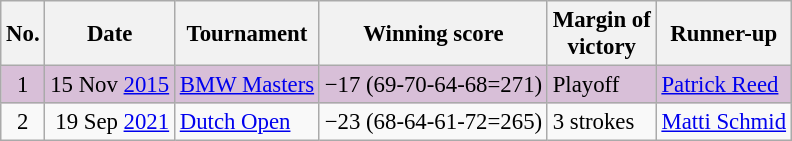<table class="wikitable" style="font-size:95%;">
<tr>
<th>No.</th>
<th>Date</th>
<th>Tournament</th>
<th>Winning score</th>
<th>Margin of<br>victory</th>
<th>Runner-up</th>
</tr>
<tr style="background:thistle;">
<td align=center>1</td>
<td align=right>15 Nov <a href='#'>2015</a></td>
<td><a href='#'>BMW Masters</a></td>
<td>−17 (69-70-64-68=271)</td>
<td>Playoff</td>
<td> <a href='#'>Patrick Reed</a></td>
</tr>
<tr>
<td align=center>2</td>
<td align=right>19 Sep <a href='#'>2021</a></td>
<td><a href='#'>Dutch Open</a></td>
<td>−23 (68-64-61-72=265)</td>
<td>3 strokes</td>
<td> <a href='#'>Matti Schmid</a></td>
</tr>
</table>
